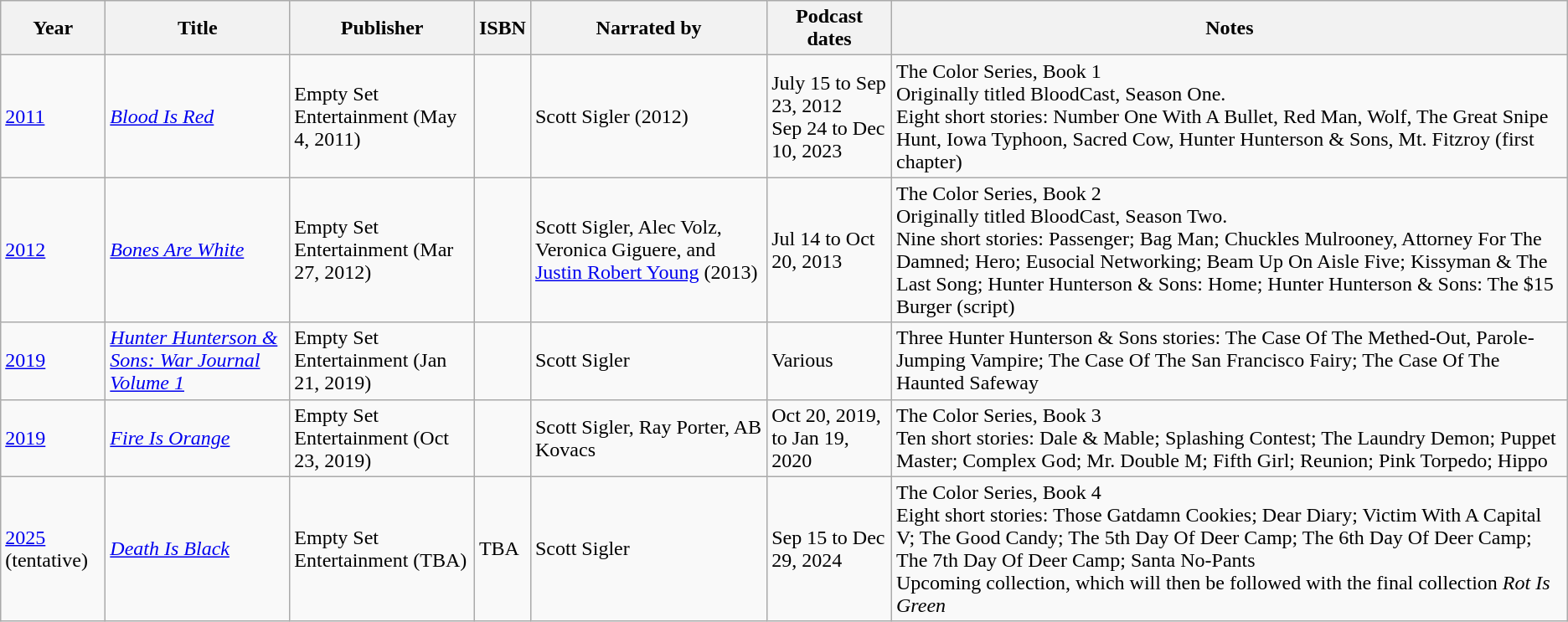<table class="wikitable sortable">
<tr>
<th>Year</th>
<th>Title</th>
<th>Publisher</th>
<th>ISBN</th>
<th>Narrated by</th>
<th>Podcast dates</th>
<th>Notes</th>
</tr>
<tr>
<td><a href='#'>2011</a></td>
<td><em><a href='#'>Blood Is Red</a></em></td>
<td>Empty Set Entertainment (May 4, 2011)</td>
<td></td>
<td>Scott Sigler (2012)</td>
<td>July 15 to Sep 23, 2012<br>Sep 24 to Dec 10, 2023</td>
<td>The Color Series, Book 1<br>Originally titled BloodCast, Season One.<br>Eight short stories: Number One With A Bullet, Red Man, Wolf, The Great Snipe Hunt, Iowa Typhoon, Sacred Cow, Hunter Hunterson & Sons, Mt. Fitzroy (first chapter)</td>
</tr>
<tr>
<td><a href='#'>2012</a></td>
<td><em><a href='#'>Bones Are White</a></em></td>
<td>Empty Set Entertainment (Mar 27, 2012)</td>
<td></td>
<td>Scott Sigler, Alec Volz, Veronica Giguere, and <a href='#'>Justin Robert Young</a> (2013)</td>
<td>Jul 14 to Oct 20, 2013</td>
<td>The Color Series, Book 2<br>Originally titled BloodCast, Season Two.<br>Nine short stories: Passenger; Bag Man; Chuckles Mulrooney, Attorney For The Damned; Hero; Eusocial Networking; Beam Up On Aisle Five; Kissyman & The Last Song; Hunter Hunterson & Sons: Home; Hunter Hunterson & Sons: The $15 Burger (script)</td>
</tr>
<tr>
<td><a href='#'>2019</a></td>
<td><em><a href='#'>Hunter Hunterson & Sons: War Journal Volume 1</a></em></td>
<td>Empty Set Entertainment (Jan 21, 2019)</td>
<td></td>
<td>Scott Sigler</td>
<td>Various</td>
<td>Three Hunter Hunterson & Sons stories: The Case Of The Methed-Out, Parole-Jumping Vampire; The Case Of The San Francisco Fairy; The Case Of The Haunted Safeway</td>
</tr>
<tr>
<td><a href='#'>2019</a></td>
<td><em><a href='#'>Fire Is Orange</a></em></td>
<td>Empty Set Entertainment (Oct 23, 2019)</td>
<td></td>
<td>Scott Sigler, Ray Porter, AB Kovacs</td>
<td>Oct 20, 2019, to Jan 19, 2020</td>
<td>The Color Series, Book 3<br>Ten short stories: Dale & Mable; Splashing Contest; The Laundry Demon; Puppet Master; Complex God; Mr. Double M; Fifth Girl; Reunion; Pink Torpedo; Hippo</td>
</tr>
<tr>
<td><a href='#'>2025</a> (tentative)</td>
<td><em><a href='#'>Death Is Black</a></em></td>
<td>Empty Set Entertainment (TBA)</td>
<td>TBA</td>
<td>Scott Sigler</td>
<td>Sep 15 to Dec 29, 2024</td>
<td>The Color Series, Book 4<br>Eight short stories: Those Gatdamn Cookies; Dear Diary; Victim With A Capital V; The Good Candy; The 5th Day Of Deer Camp; The 6th Day Of Deer Camp; The 7th Day Of Deer Camp; Santa No-Pants<br>Upcoming collection, which will then be followed with the final collection <em>Rot Is Green</em></td>
</tr>
</table>
